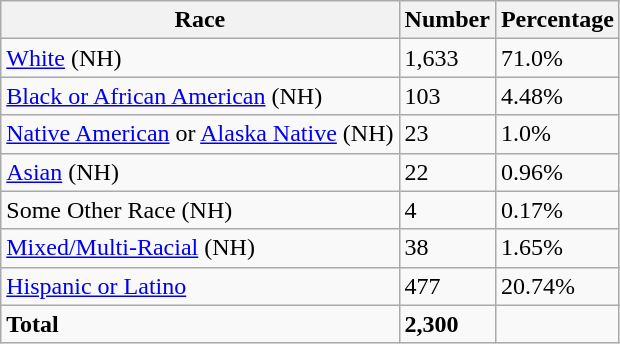<table class="wikitable">
<tr>
<th>Race</th>
<th>Number</th>
<th>Percentage</th>
</tr>
<tr>
<td><a href='#'>White</a> (NH)</td>
<td>1,633</td>
<td>71.0%</td>
</tr>
<tr>
<td><a href='#'>Black or African American</a> (NH)</td>
<td>103</td>
<td>4.48%</td>
</tr>
<tr>
<td><a href='#'>Native American</a> or <a href='#'>Alaska Native</a> (NH)</td>
<td>23</td>
<td>1.0%</td>
</tr>
<tr>
<td><a href='#'>Asian</a> (NH)</td>
<td>22</td>
<td>0.96%</td>
</tr>
<tr>
<td>Some Other Race (NH)</td>
<td>4</td>
<td>0.17%</td>
</tr>
<tr>
<td><a href='#'>Mixed/Multi-Racial</a> (NH)</td>
<td>38</td>
<td>1.65%</td>
</tr>
<tr>
<td><a href='#'>Hispanic or Latino</a></td>
<td>477</td>
<td>20.74%</td>
</tr>
<tr>
<td><strong>Total</strong></td>
<td><strong>2,300</strong></td>
<td></td>
</tr>
</table>
